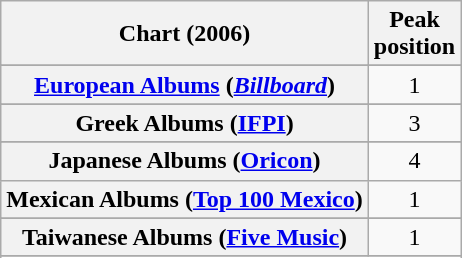<table class="wikitable sortable plainrowheaders" style="text-align:center">
<tr>
<th scope="col">Chart (2006)</th>
<th scope="col">Peak<br>position</th>
</tr>
<tr>
</tr>
<tr>
</tr>
<tr>
</tr>
<tr>
</tr>
<tr>
</tr>
<tr>
</tr>
<tr>
</tr>
<tr>
</tr>
<tr>
<th scope="row"><a href='#'>European Albums</a> (<em><a href='#'>Billboard</a></em>)</th>
<td>1</td>
</tr>
<tr>
</tr>
<tr>
</tr>
<tr>
</tr>
<tr>
<th scope="row">Greek Albums (<a href='#'>IFPI</a>)</th>
<td>3</td>
</tr>
<tr>
</tr>
<tr>
</tr>
<tr>
</tr>
<tr>
<th scope="row">Japanese Albums (<a href='#'>Oricon</a>)</th>
<td>4</td>
</tr>
<tr>
<th scope="row">Mexican Albums (<a href='#'>Top 100 Mexico</a>)</th>
<td>1</td>
</tr>
<tr>
</tr>
<tr>
</tr>
<tr>
</tr>
<tr>
</tr>
<tr>
</tr>
<tr>
</tr>
<tr>
</tr>
<tr>
</tr>
<tr>
<th scope="row">Taiwanese Albums (<a href='#'>Five Music</a>)</th>
<td>1</td>
</tr>
<tr>
</tr>
<tr>
</tr>
<tr>
</tr>
<tr>
</tr>
</table>
